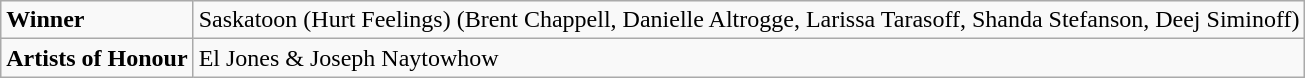<table class="wikitable">
<tr>
<td><strong>Winner</strong></td>
<td>Saskatoon (Hurt Feelings) (Brent Chappell, Danielle Altrogge, Larissa Tarasoff, Shanda Stefanson, Deej Siminoff)</td>
</tr>
<tr>
<td><strong>Artists of Honour</strong></td>
<td>El Jones & Joseph Naytowhow</td>
</tr>
</table>
